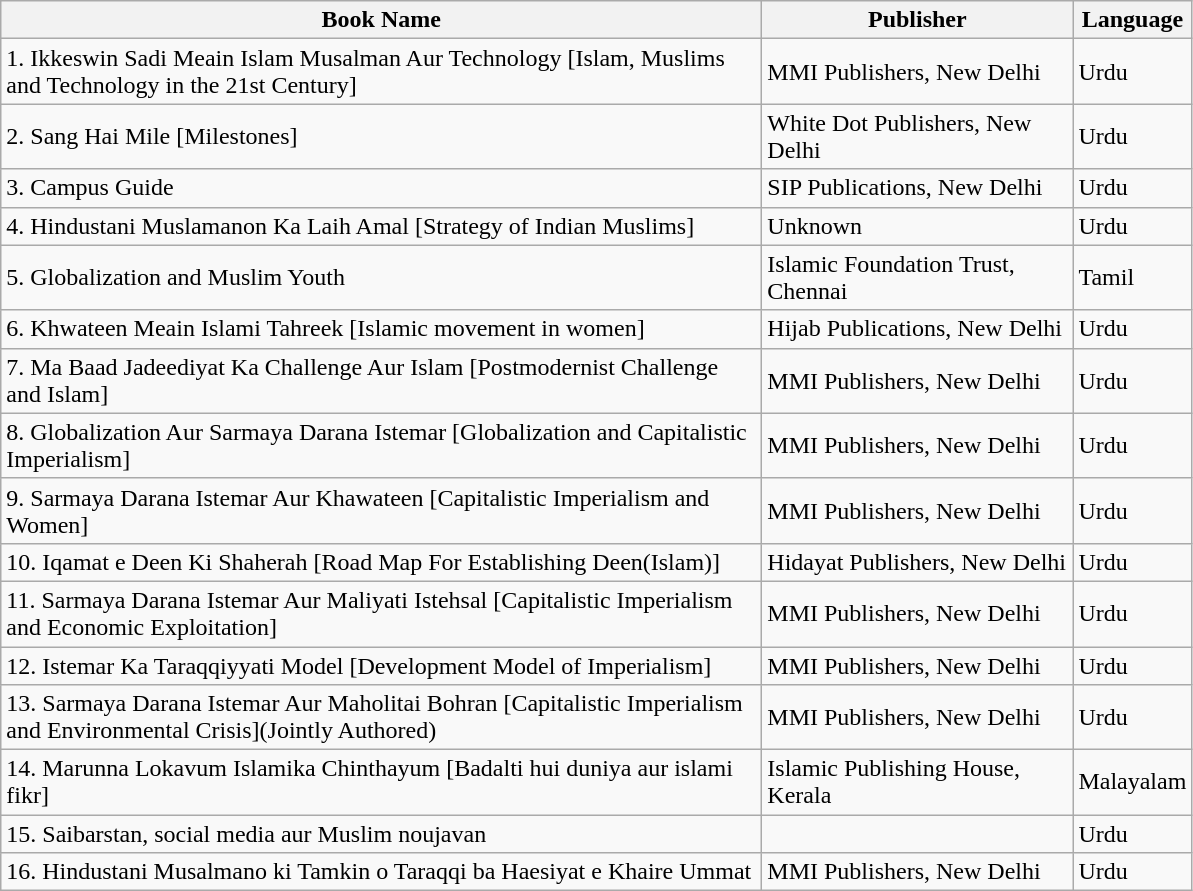<table class="wikitable">
<tr>
<th bgcolor="#DDDDFF" width="500">Book Name</th>
<th bgcolor="#DDDDFF" width="200">Publisher</th>
<th bgcolor="#DDDDFF" width="70">Language</th>
</tr>
<tr>
<td>1. Ikkeswin Sadi Meain Islam Musalman Aur Technology [Islam, Muslims and Technology in the 21st Century]</td>
<td>MMI Publishers, New Delhi</td>
<td>Urdu</td>
</tr>
<tr>
<td>2. Sang Hai Mile [Milestones]</td>
<td>White Dot Publishers, New Delhi</td>
<td>Urdu</td>
</tr>
<tr>
<td>3. Campus Guide</td>
<td>SIP Publications, New Delhi</td>
<td>Urdu</td>
</tr>
<tr>
<td>4. Hindustani Muslamanon Ka Laih Amal [Strategy of Indian Muslims]</td>
<td>Unknown</td>
<td>Urdu</td>
</tr>
<tr>
<td>5. Globalization and Muslim Youth</td>
<td>Islamic Foundation Trust, Chennai</td>
<td>Tamil</td>
</tr>
<tr>
<td>6. Khwateen Meain Islami Tahreek [Islamic movement in women]</td>
<td>Hijab Publications, New Delhi</td>
<td>Urdu</td>
</tr>
<tr>
<td>7. Ma Baad Jadeediyat Ka Challenge Aur Islam [Postmodernist Challenge and Islam]</td>
<td>MMI Publishers, New Delhi</td>
<td>Urdu</td>
</tr>
<tr>
<td>8. Globalization Aur Sarmaya Darana Istemar [Globalization and Capitalistic Imperialism]</td>
<td>MMI Publishers, New Delhi</td>
<td>Urdu</td>
</tr>
<tr>
<td>9. Sarmaya Darana Istemar Aur Khawateen [Capitalistic Imperialism and Women]</td>
<td>MMI Publishers, New Delhi</td>
<td>Urdu</td>
</tr>
<tr>
<td>10. Iqamat e Deen Ki Shaherah [Road Map For Establishing Deen(Islam)]</td>
<td>Hidayat Publishers, New Delhi</td>
<td>Urdu</td>
</tr>
<tr>
<td>11. Sarmaya Darana Istemar Aur Maliyati Istehsal [Capitalistic Imperialism and Economic Exploitation]</td>
<td>MMI Publishers, New Delhi</td>
<td>Urdu</td>
</tr>
<tr>
<td>12. Istemar Ka Taraqqiyyati Model [Development Model of Imperialism]</td>
<td>MMI Publishers, New Delhi</td>
<td>Urdu</td>
</tr>
<tr>
<td>13. Sarmaya Darana Istemar Aur Maholitai Bohran [Capitalistic Imperialism and Environmental Crisis](Jointly Authored)</td>
<td>MMI Publishers, New Delhi</td>
<td>Urdu</td>
</tr>
<tr>
<td>14. Marunna Lokavum Islamika Chinthayum [Badalti hui duniya aur islami fikr]</td>
<td>Islamic Publishing House, Kerala</td>
<td>Malayalam</td>
</tr>
<tr>
<td>15. Saibarstan, social media aur Muslim noujavan</td>
<td></td>
<td>Urdu</td>
</tr>
<tr>
<td>16. Hindustani Musalmano ki Tamkin o Taraqqi ba Haesiyat e Khaire Ummat</td>
<td>MMI Publishers, New Delhi</td>
<td>Urdu</td>
</tr>
</table>
